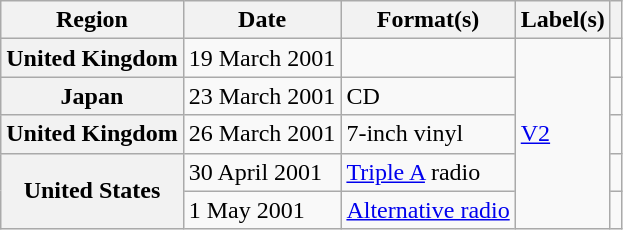<table class="wikitable plainrowheaders">
<tr>
<th scope="col">Region</th>
<th scope="col">Date</th>
<th scope="col">Format(s)</th>
<th scope="col">Label(s)</th>
<th scope="col"></th>
</tr>
<tr>
<th scope="row">United Kingdom</th>
<td>19 March 2001</td>
<td></td>
<td rowspan="5"><a href='#'>V2</a></td>
<td align="center"></td>
</tr>
<tr>
<th scope="row">Japan</th>
<td>23 March 2001</td>
<td>CD</td>
<td align="center"></td>
</tr>
<tr>
<th scope="row">United Kingdom</th>
<td>26 March 2001</td>
<td>7-inch vinyl</td>
<td align="center"></td>
</tr>
<tr>
<th scope="row" rowspan="2">United States</th>
<td>30 April 2001</td>
<td><a href='#'>Triple A</a> radio</td>
<td align="center"></td>
</tr>
<tr>
<td>1 May 2001</td>
<td><a href='#'>Alternative radio</a></td>
<td align="center"></td>
</tr>
</table>
